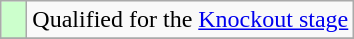<table class="wikitable">
<tr>
<td style="width: 10px; background: #CCFFCC;"></td>
<td>Qualified for the <a href='#'>Knockout stage</a></td>
</tr>
<tr>
</tr>
</table>
